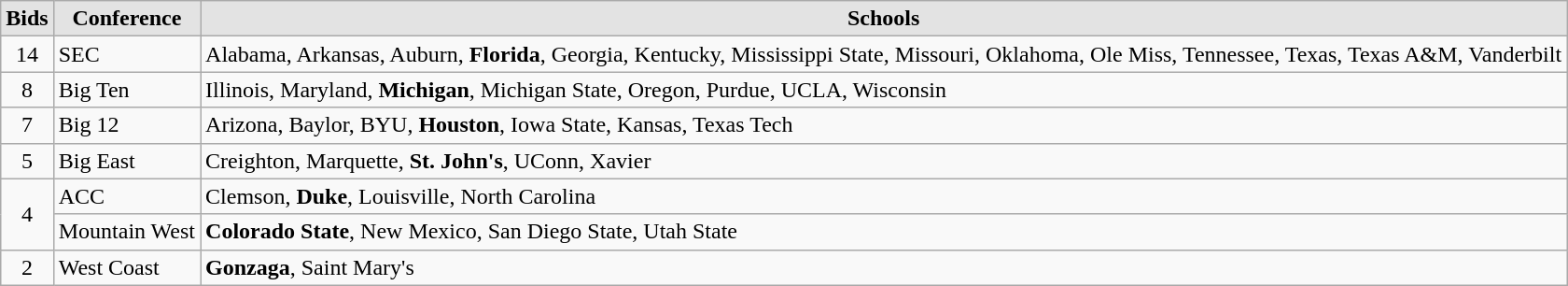<table class="wikitable">
<tr>
<th data-darkreader-inline-bgcolor="" data-darkreader-inline-bgimage="" style="background: #e3e3e3;">Bids</th>
<th data-darkreader-inline-bgcolor="" data-darkreader-inline-bgimage="" style="background: #e3e3e3;">Conference</th>
<th data-darkreader-inline-bgcolor="" data-darkreader-inline-bgimage="" style="background: #e3e3e3;">Schools</th>
</tr>
<tr>
<td align="center">14</td>
<td>SEC</td>
<td>Alabama, Arkansas, Auburn, <strong>Florida</strong>, Georgia, Kentucky, Mississippi State, Missouri, Oklahoma, Ole Miss, Tennessee, Texas, Texas A&M, Vanderbilt</td>
</tr>
<tr>
<td align="center">8</td>
<td>Big Ten</td>
<td>Illinois, Maryland, <strong>Michigan</strong>, Michigan State, Oregon, Purdue, UCLA, Wisconsin</td>
</tr>
<tr>
<td align="center">7</td>
<td>Big 12</td>
<td>Arizona, Baylor, BYU, <strong>Houston</strong>, Iowa State, Kansas, Texas Tech</td>
</tr>
<tr>
<td align="center">5</td>
<td>Big East</td>
<td>Creighton, Marquette, <strong>St. John's</strong>, UConn, Xavier</td>
</tr>
<tr>
<td rowspan="2" align="center">4</td>
<td>ACC</td>
<td>Clemson, <strong>Duke</strong>, Louisville, North Carolina</td>
</tr>
<tr>
<td>Mountain West</td>
<td><strong>Colorado State</strong>, New Mexico, San Diego State, Utah State</td>
</tr>
<tr>
<td align="center">2</td>
<td>West Coast</td>
<td><strong>Gonzaga</strong>, Saint Mary's</td>
</tr>
</table>
